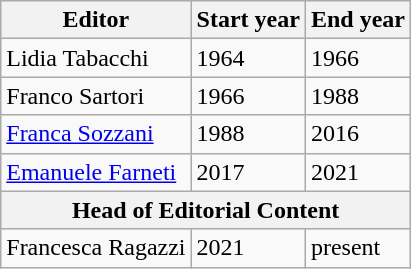<table class="wikitable">
<tr>
<th>Editor</th>
<th>Start year</th>
<th>End year</th>
</tr>
<tr>
<td>Lidia Tabacchi</td>
<td>1964</td>
<td>1966</td>
</tr>
<tr>
<td>Franco Sartori</td>
<td>1966</td>
<td>1988</td>
</tr>
<tr>
<td><a href='#'>Franca Sozzani</a></td>
<td>1988</td>
<td>2016</td>
</tr>
<tr>
<td><a href='#'>Emanuele Farneti</a></td>
<td>2017</td>
<td>2021</td>
</tr>
<tr>
<th colspan="3">Head of Editorial Content</th>
</tr>
<tr>
<td>Francesca Ragazzi</td>
<td>2021</td>
<td>present</td>
</tr>
</table>
